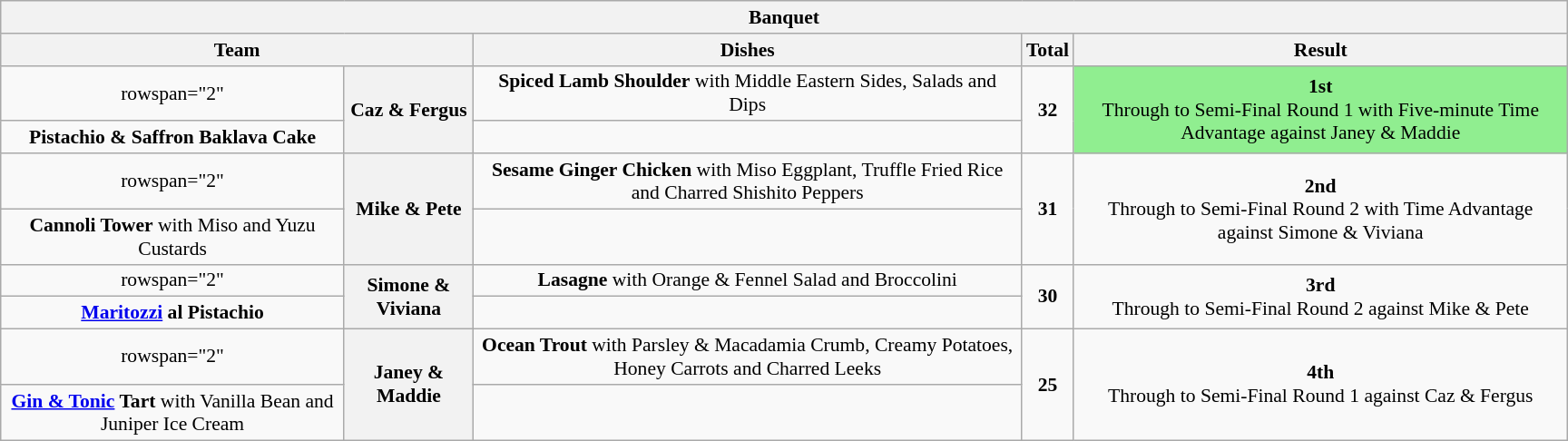<table class="wikitable plainrowheaders" style="margin:1em auto; text-align:center; font-size:90%; width:80em;">
<tr>
<th colspan="7" >Banquet</th>
</tr>
<tr>
<th colspan="2">Team</th>
<th>Dishes</th>
<th>Total<br><small></small></th>
<th>Result</th>
</tr>
<tr>
<td>rowspan="2" </td>
<th rowspan="2">Caz & Fergus</th>
<td><strong>Spiced Lamb Shoulder</strong> with Middle Eastern Sides, Salads and Dips</td>
<td rowspan="2"><strong>32</strong></td>
<td rowspan="2" bgcolor="lightgreen"><strong>1st</strong><br>Through to Semi-Final Round 1 with Five-minute Time Advantage against Janey & Maddie</td>
</tr>
<tr>
<td><strong>Pistachio & Saffron Baklava Cake</strong></td>
</tr>
<tr>
<td>rowspan="2" </td>
<th rowspan="2">Mike & Pete</th>
<td><strong>Sesame Ginger Chicken</strong> with Miso Eggplant, Truffle Fried Rice and Charred Shishito Peppers</td>
<td rowspan="2"><strong>31</strong></td>
<td rowspan="2"><strong>2nd</strong><br>Through to Semi-Final Round 2 with Time Advantage against Simone & Viviana</td>
</tr>
<tr>
<td><strong>Cannoli Tower</strong> with Miso and Yuzu Custards</td>
</tr>
<tr>
<td>rowspan="2" </td>
<th rowspan="2">Simone & Viviana</th>
<td><strong>Lasagne</strong> with Orange & Fennel Salad and Broccolini</td>
<td rowspan="2"><strong>30</strong></td>
<td rowspan="2"><strong>3rd</strong><br>Through to Semi-Final Round 2 against Mike & Pete</td>
</tr>
<tr>
<td><strong><a href='#'>Maritozzi</a> al Pistachio</strong></td>
</tr>
<tr>
<td>rowspan="2" </td>
<th rowspan="2">Janey & Maddie</th>
<td><strong>Ocean Trout</strong> with Parsley & Macadamia Crumb, Creamy Potatoes, Honey Carrots and Charred Leeks</td>
<td rowspan="2"><strong>25</strong></td>
<td rowspan="2"><strong>4th</strong><br>Through to Semi-Final Round 1 against Caz & Fergus</td>
</tr>
<tr>
<td><strong><a href='#'>Gin & Tonic</a> Tart</strong> with Vanilla Bean and Juniper Ice Cream</td>
</tr>
</table>
